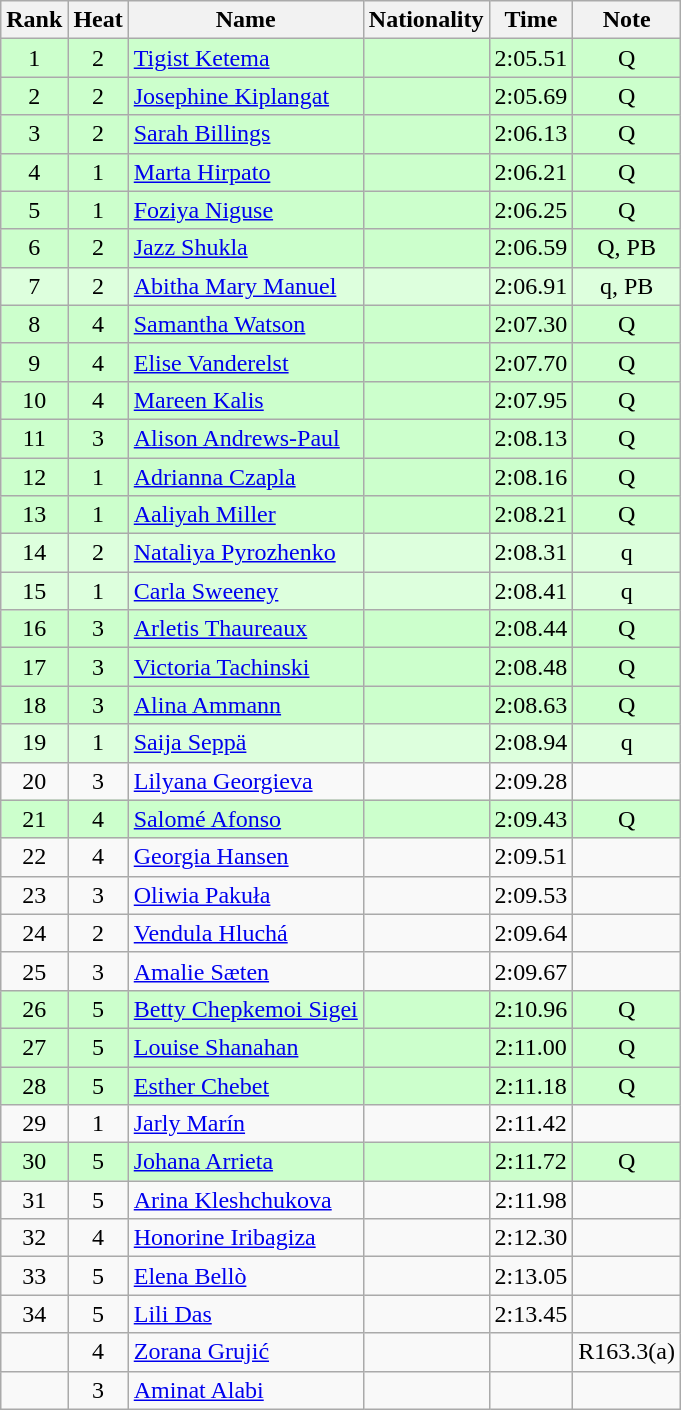<table class="wikitable sortable" style="text-align:center">
<tr>
<th>Rank</th>
<th>Heat</th>
<th>Name</th>
<th>Nationality</th>
<th>Time</th>
<th>Note</th>
</tr>
<tr bgcolor=ccffcc>
<td>1</td>
<td>2</td>
<td align=left><a href='#'>Tigist Ketema</a></td>
<td align=left></td>
<td>2:05.51</td>
<td>Q</td>
</tr>
<tr bgcolor=ccffcc>
<td>2</td>
<td>2</td>
<td align=left><a href='#'>Josephine Kiplangat</a></td>
<td align=left></td>
<td>2:05.69</td>
<td>Q</td>
</tr>
<tr bgcolor=ccffcc>
<td>3</td>
<td>2</td>
<td align=left><a href='#'>Sarah Billings</a></td>
<td align=left></td>
<td>2:06.13</td>
<td>Q</td>
</tr>
<tr bgcolor=ccffcc>
<td>4</td>
<td>1</td>
<td align=left><a href='#'>Marta Hirpato</a></td>
<td align=left></td>
<td>2:06.21</td>
<td>Q</td>
</tr>
<tr bgcolor=ccffcc>
<td>5</td>
<td>1</td>
<td align=left><a href='#'>Foziya Niguse</a></td>
<td align=left></td>
<td>2:06.25</td>
<td>Q</td>
</tr>
<tr bgcolor=ccffcc>
<td>6</td>
<td>2</td>
<td align=left><a href='#'>Jazz Shukla</a></td>
<td align=left></td>
<td>2:06.59</td>
<td>Q, PB</td>
</tr>
<tr bgcolor=ddffdd>
<td>7</td>
<td>2</td>
<td align=left><a href='#'>Abitha Mary Manuel</a></td>
<td align=left></td>
<td>2:06.91</td>
<td>q, PB</td>
</tr>
<tr bgcolor=ccffcc>
<td>8</td>
<td>4</td>
<td align=left><a href='#'>Samantha Watson</a></td>
<td align=left></td>
<td>2:07.30</td>
<td>Q</td>
</tr>
<tr bgcolor=ccffcc>
<td>9</td>
<td>4</td>
<td align=left><a href='#'>Elise Vanderelst</a></td>
<td align=left></td>
<td>2:07.70</td>
<td>Q</td>
</tr>
<tr bgcolor=ccffcc>
<td>10</td>
<td>4</td>
<td align=left><a href='#'>Mareen Kalis</a></td>
<td align=left></td>
<td>2:07.95</td>
<td>Q</td>
</tr>
<tr bgcolor=ccffcc>
<td>11</td>
<td>3</td>
<td align=left><a href='#'>Alison Andrews-Paul</a></td>
<td align=left></td>
<td>2:08.13</td>
<td>Q</td>
</tr>
<tr bgcolor=ccffcc>
<td>12</td>
<td>1</td>
<td align=left><a href='#'>Adrianna Czapla</a></td>
<td align=left></td>
<td>2:08.16</td>
<td>Q</td>
</tr>
<tr bgcolor=ccffcc>
<td>13</td>
<td>1</td>
<td align=left><a href='#'>Aaliyah Miller</a></td>
<td align=left></td>
<td>2:08.21</td>
<td>Q</td>
</tr>
<tr bgcolor=ddffdd>
<td>14</td>
<td>2</td>
<td align=left><a href='#'>Nataliya Pyrozhenko</a></td>
<td align=left></td>
<td>2:08.31</td>
<td>q</td>
</tr>
<tr bgcolor=ddffdd>
<td>15</td>
<td>1</td>
<td align=left><a href='#'>Carla Sweeney</a></td>
<td align=left></td>
<td>2:08.41</td>
<td>q</td>
</tr>
<tr bgcolor=ccffcc>
<td>16</td>
<td>3</td>
<td align=left><a href='#'>Arletis Thaureaux</a></td>
<td align=left></td>
<td>2:08.44</td>
<td>Q</td>
</tr>
<tr bgcolor=ccffcc>
<td>17</td>
<td>3</td>
<td align=left><a href='#'>Victoria Tachinski</a></td>
<td align=left></td>
<td>2:08.48</td>
<td>Q</td>
</tr>
<tr bgcolor=ccffcc>
<td>18</td>
<td>3</td>
<td align=left><a href='#'>Alina Ammann</a></td>
<td align=left></td>
<td>2:08.63</td>
<td>Q</td>
</tr>
<tr bgcolor=ddffdd>
<td>19</td>
<td>1</td>
<td align=left><a href='#'>Saija Seppä</a></td>
<td align=left></td>
<td>2:08.94</td>
<td>q</td>
</tr>
<tr>
<td>20</td>
<td>3</td>
<td align=left><a href='#'>Lilyana Georgieva</a></td>
<td align=left></td>
<td>2:09.28</td>
<td></td>
</tr>
<tr bgcolor=ccffcc>
<td>21</td>
<td>4</td>
<td align=left><a href='#'>Salomé Afonso</a></td>
<td align=left></td>
<td>2:09.43</td>
<td>Q</td>
</tr>
<tr>
<td>22</td>
<td>4</td>
<td align=left><a href='#'>Georgia Hansen</a></td>
<td align=left></td>
<td>2:09.51</td>
<td></td>
</tr>
<tr>
<td>23</td>
<td>3</td>
<td align=left><a href='#'>Oliwia Pakuła</a></td>
<td align=left></td>
<td>2:09.53</td>
<td></td>
</tr>
<tr>
<td>24</td>
<td>2</td>
<td align=left><a href='#'>Vendula Hluchá</a></td>
<td align=left></td>
<td>2:09.64</td>
<td></td>
</tr>
<tr>
<td>25</td>
<td>3</td>
<td align=left><a href='#'>Amalie Sæten</a></td>
<td align=left></td>
<td>2:09.67</td>
<td></td>
</tr>
<tr bgcolor=ccffcc>
<td>26</td>
<td>5</td>
<td align=left><a href='#'>Betty Chepkemoi Sigei</a></td>
<td align=left></td>
<td>2:10.96</td>
<td>Q</td>
</tr>
<tr bgcolor=ccffcc>
<td>27</td>
<td>5</td>
<td align=left><a href='#'>Louise Shanahan</a></td>
<td align=left></td>
<td>2:11.00</td>
<td>Q</td>
</tr>
<tr bgcolor=ccffcc>
<td>28</td>
<td>5</td>
<td align=left><a href='#'>Esther Chebet</a></td>
<td align=left></td>
<td>2:11.18</td>
<td>Q</td>
</tr>
<tr>
<td>29</td>
<td>1</td>
<td align=left><a href='#'>Jarly Marín</a></td>
<td align=left></td>
<td>2:11.42</td>
<td></td>
</tr>
<tr bgcolor=ccffcc>
<td>30</td>
<td>5</td>
<td align=left><a href='#'>Johana Arrieta</a></td>
<td align=left></td>
<td>2:11.72</td>
<td>Q</td>
</tr>
<tr>
<td>31</td>
<td>5</td>
<td align=left><a href='#'>Arina Kleshchukova</a></td>
<td align=left></td>
<td>2:11.98</td>
<td></td>
</tr>
<tr>
<td>32</td>
<td>4</td>
<td align=left><a href='#'>Honorine Iribagiza</a></td>
<td align=left></td>
<td>2:12.30</td>
<td></td>
</tr>
<tr>
<td>33</td>
<td>5</td>
<td align=left><a href='#'>Elena Bellò</a></td>
<td align=left></td>
<td>2:13.05</td>
<td></td>
</tr>
<tr>
<td>34</td>
<td>5</td>
<td align=left><a href='#'>Lili Das</a></td>
<td align=left></td>
<td>2:13.45</td>
<td></td>
</tr>
<tr>
<td></td>
<td>4</td>
<td align=left><a href='#'>Zorana Grujić</a></td>
<td align=left></td>
<td></td>
<td>R163.3(a)</td>
</tr>
<tr>
<td></td>
<td>3</td>
<td align=left><a href='#'>Aminat Alabi</a></td>
<td align=left></td>
<td></td>
<td></td>
</tr>
</table>
